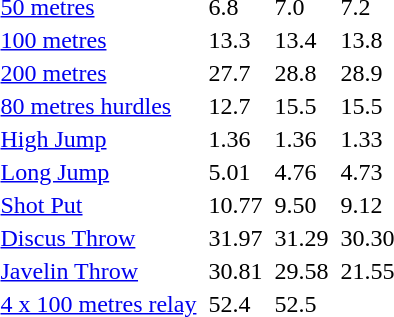<table>
<tr>
<td><a href='#'>50 metres</a></td>
<td></td>
<td>6.8</td>
<td></td>
<td>7.0</td>
<td></td>
<td>7.2</td>
</tr>
<tr>
<td><a href='#'>100 metres</a></td>
<td></td>
<td>13.3</td>
<td></td>
<td>13.4</td>
<td></td>
<td>13.8</td>
</tr>
<tr>
<td><a href='#'>200 metres</a></td>
<td></td>
<td>27.7</td>
<td></td>
<td>28.8</td>
<td></td>
<td>28.9</td>
</tr>
<tr>
<td><a href='#'>80 metres hurdles</a></td>
<td></td>
<td>12.7</td>
<td></td>
<td>15.5</td>
<td></td>
<td>15.5</td>
</tr>
<tr>
<td><a href='#'>High Jump</a></td>
<td></td>
<td>1.36</td>
<td></td>
<td>1.36</td>
<td></td>
<td>1.33</td>
</tr>
<tr>
<td><a href='#'>Long Jump</a></td>
<td></td>
<td>5.01</td>
<td></td>
<td>4.76</td>
<td></td>
<td>4.73</td>
</tr>
<tr>
<td><a href='#'>Shot Put</a></td>
<td></td>
<td>10.77</td>
<td></td>
<td>9.50</td>
<td></td>
<td>9.12</td>
</tr>
<tr>
<td><a href='#'>Discus Throw</a></td>
<td></td>
<td>31.97</td>
<td></td>
<td>31.29</td>
<td></td>
<td>30.30</td>
</tr>
<tr>
<td><a href='#'>Javelin Throw</a></td>
<td></td>
<td>30.81</td>
<td></td>
<td>29.58</td>
<td></td>
<td>21.55</td>
</tr>
<tr>
<td><a href='#'>4 x 100 metres relay</a></td>
<td></td>
<td>52.4</td>
<td></td>
<td>52.5</td>
<td></td>
<td></td>
</tr>
</table>
